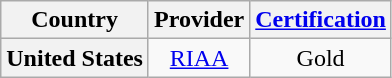<table class="wikitable sortable plainrowheaders" style="text-align:center">
<tr>
<th scope="col">Country</th>
<th scope="col" class="unsortable">Provider</th>
<th scope="col"><a href='#'>Certification</a></th>
</tr>
<tr>
<th scope="row">United States</th>
<td><a href='#'>RIAA</a></td>
<td>Gold</td>
</tr>
</table>
